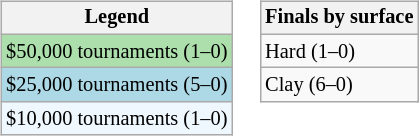<table>
<tr valign=top>
<td><br><table class="wikitable" style=font-size:85%>
<tr>
<th>Legend</th>
</tr>
<tr style="background:#addfad;">
<td>$50,000 tournaments (1–0)</td>
</tr>
<tr style="background:lightblue;">
<td>$25,000 tournaments (5–0)</td>
</tr>
<tr style="background:#f0f8ff;">
<td>$10,000 tournaments (1–0)</td>
</tr>
</table>
</td>
<td><br><table class="wikitable" style=font-size:85%>
<tr>
<th>Finals by surface</th>
</tr>
<tr>
<td>Hard (1–0)</td>
</tr>
<tr>
<td>Clay (6–0)</td>
</tr>
</table>
</td>
</tr>
</table>
